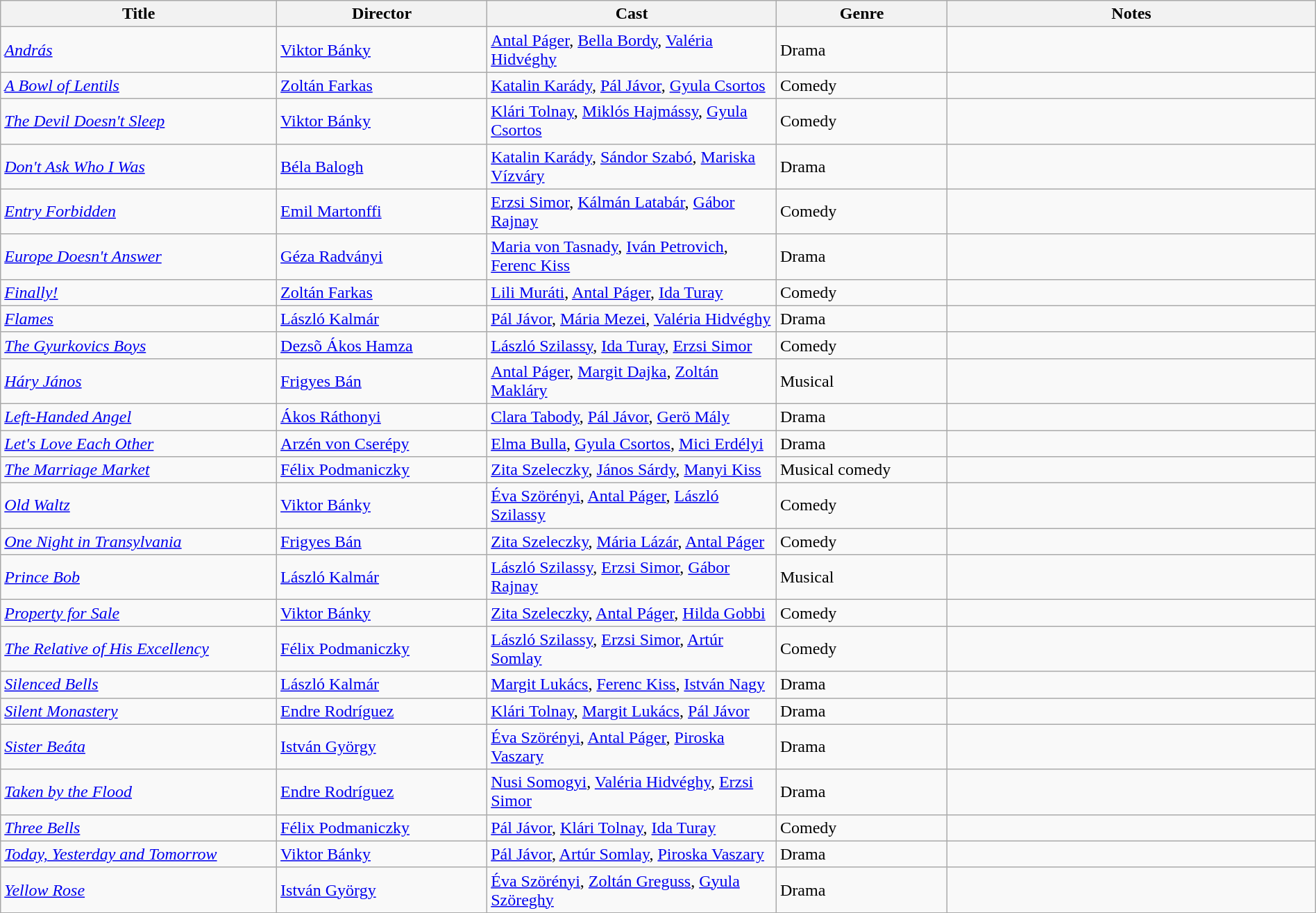<table class="wikitable" style="width:100%;">
<tr>
<th style="width:21%;">Title</th>
<th style="width:16%;">Director</th>
<th style="width:22%;">Cast</th>
<th style="width:13%;">Genre</th>
<th style="width:28%;">Notes</th>
</tr>
<tr>
<td><em><a href='#'>András</a></em></td>
<td><a href='#'>Viktor Bánky</a></td>
<td><a href='#'>Antal Páger</a>, <a href='#'>Bella Bordy</a>, <a href='#'>Valéria Hidvéghy</a></td>
<td>Drama</td>
<td></td>
</tr>
<tr>
<td><em><a href='#'>A Bowl of Lentils</a></em></td>
<td><a href='#'>Zoltán Farkas</a></td>
<td><a href='#'>Katalin Karády</a>, <a href='#'>Pál Jávor</a>, <a href='#'>Gyula Csortos</a></td>
<td>Comedy</td>
<td></td>
</tr>
<tr>
<td><em><a href='#'>The Devil Doesn't Sleep</a></em></td>
<td><a href='#'>Viktor Bánky</a></td>
<td><a href='#'>Klári Tolnay</a>, <a href='#'>Miklós Hajmássy</a>, <a href='#'>Gyula Csortos</a></td>
<td>Comedy</td>
<td></td>
</tr>
<tr>
<td><em><a href='#'>Don't Ask Who I Was</a></em></td>
<td><a href='#'>Béla Balogh</a></td>
<td><a href='#'>Katalin Karády</a>, <a href='#'>Sándor Szabó</a>, <a href='#'>Mariska Vízváry</a></td>
<td>Drama</td>
<td></td>
</tr>
<tr>
<td><em><a href='#'>Entry Forbidden</a></em></td>
<td><a href='#'>Emil Martonffi</a></td>
<td><a href='#'>Erzsi Simor</a>, <a href='#'>Kálmán Latabár</a>, <a href='#'>Gábor Rajnay</a></td>
<td>Comedy</td>
<td></td>
</tr>
<tr>
<td><em><a href='#'>Europe Doesn't Answer</a></em></td>
<td><a href='#'>Géza Radványi</a></td>
<td><a href='#'>Maria von Tasnady</a>, <a href='#'>Iván Petrovich</a>, <a href='#'>Ferenc Kiss</a></td>
<td>Drama</td>
<td></td>
</tr>
<tr>
<td><em><a href='#'>Finally!</a></em></td>
<td><a href='#'>Zoltán Farkas</a></td>
<td><a href='#'>Lili Muráti</a>, <a href='#'>Antal Páger</a>, <a href='#'>Ida Turay</a></td>
<td>Comedy</td>
<td></td>
</tr>
<tr>
<td><em><a href='#'>Flames</a></em></td>
<td><a href='#'>László Kalmár</a></td>
<td><a href='#'>Pál Jávor</a>, <a href='#'>Mária Mezei</a>, <a href='#'>Valéria Hidvéghy</a></td>
<td>Drama</td>
<td></td>
</tr>
<tr>
<td><em><a href='#'>The Gyurkovics Boys</a></em></td>
<td><a href='#'>Dezsõ Ákos Hamza</a></td>
<td><a href='#'>László Szilassy</a>, <a href='#'>Ida Turay</a>, <a href='#'>Erzsi Simor</a></td>
<td>Comedy</td>
<td></td>
</tr>
<tr>
<td><em><a href='#'>Háry János</a></em></td>
<td><a href='#'>Frigyes Bán</a></td>
<td><a href='#'>Antal Páger</a>, <a href='#'>Margit Dajka</a>, <a href='#'>Zoltán Makláry</a></td>
<td>Musical</td>
<td></td>
</tr>
<tr>
<td><em><a href='#'>Left-Handed Angel</a></em></td>
<td><a href='#'>Ákos Ráthonyi</a></td>
<td><a href='#'>Clara Tabody</a>, <a href='#'>Pál Jávor</a>, <a href='#'>Gerö Mály</a></td>
<td>Drama</td>
<td></td>
</tr>
<tr>
<td><em><a href='#'>Let's Love Each Other</a></em></td>
<td><a href='#'>Arzén von Cserépy</a></td>
<td><a href='#'>Elma Bulla</a>, <a href='#'>Gyula Csortos</a>, <a href='#'>Mici Erdélyi</a></td>
<td>Drama</td>
<td></td>
</tr>
<tr>
<td><em><a href='#'>The Marriage Market</a></em></td>
<td><a href='#'>Félix Podmaniczky</a></td>
<td><a href='#'>Zita Szeleczky</a>, <a href='#'>János Sárdy</a>, <a href='#'>Manyi Kiss</a></td>
<td>Musical comedy</td>
<td></td>
</tr>
<tr>
<td><em><a href='#'>Old Waltz</a></em></td>
<td><a href='#'>Viktor Bánky</a></td>
<td><a href='#'>Éva Szörényi</a>, <a href='#'>Antal Páger</a>, <a href='#'>László Szilassy</a></td>
<td>Comedy</td>
<td></td>
</tr>
<tr>
<td><em><a href='#'>One Night in Transylvania</a></em></td>
<td><a href='#'>Frigyes Bán</a></td>
<td><a href='#'>Zita Szeleczky</a>, <a href='#'>Mária Lázár</a>, <a href='#'>Antal Páger</a></td>
<td>Comedy</td>
<td></td>
</tr>
<tr>
<td><em><a href='#'>Prince Bob</a></em></td>
<td><a href='#'>László Kalmár</a></td>
<td><a href='#'>László Szilassy</a>, <a href='#'>Erzsi Simor</a>, <a href='#'>Gábor Rajnay</a></td>
<td>Musical</td>
<td></td>
</tr>
<tr>
<td><em><a href='#'>Property for Sale</a></em></td>
<td><a href='#'>Viktor Bánky</a></td>
<td><a href='#'>Zita Szeleczky</a>, <a href='#'>Antal Páger</a>, <a href='#'>Hilda Gobbi</a></td>
<td>Comedy</td>
<td></td>
</tr>
<tr>
<td><em><a href='#'>The Relative of His Excellency</a></em></td>
<td><a href='#'>Félix Podmaniczky</a></td>
<td><a href='#'>László Szilassy</a>, <a href='#'>Erzsi Simor</a>, <a href='#'>Artúr Somlay</a></td>
<td>Comedy</td>
<td></td>
</tr>
<tr>
<td><em><a href='#'>Silenced Bells</a></em></td>
<td><a href='#'>László Kalmár</a></td>
<td><a href='#'>Margit Lukács</a>, <a href='#'>Ferenc Kiss</a>, <a href='#'>István Nagy</a></td>
<td>Drama</td>
<td></td>
</tr>
<tr>
<td><em><a href='#'>Silent Monastery</a></em></td>
<td><a href='#'>Endre Rodríguez</a></td>
<td><a href='#'>Klári Tolnay</a>, <a href='#'>Margit Lukács</a>, <a href='#'>Pál Jávor</a></td>
<td>Drama</td>
<td></td>
</tr>
<tr>
<td><em><a href='#'>Sister Beáta</a></em></td>
<td><a href='#'>István György</a></td>
<td><a href='#'>Éva Szörényi</a>, <a href='#'>Antal Páger</a>, <a href='#'>Piroska Vaszary</a></td>
<td>Drama</td>
<td></td>
</tr>
<tr>
<td><em><a href='#'>Taken by the Flood</a></em></td>
<td><a href='#'>Endre Rodríguez</a></td>
<td><a href='#'>Nusi Somogyi</a>,  <a href='#'>Valéria Hidvéghy</a>, <a href='#'>Erzsi Simor</a></td>
<td>Drama</td>
<td></td>
</tr>
<tr>
<td><em><a href='#'>Three Bells</a></em></td>
<td><a href='#'>Félix Podmaniczky</a></td>
<td><a href='#'>Pál Jávor</a>, <a href='#'>Klári Tolnay</a>, <a href='#'>Ida Turay</a></td>
<td>Comedy</td>
<td></td>
</tr>
<tr>
<td><em><a href='#'>Today, Yesterday and Tomorrow</a></em></td>
<td><a href='#'>Viktor Bánky</a></td>
<td><a href='#'>Pál Jávor</a>, <a href='#'>Artúr Somlay</a>, <a href='#'>Piroska Vaszary</a></td>
<td>Drama</td>
<td></td>
</tr>
<tr>
<td><em><a href='#'>Yellow Rose</a></em></td>
<td><a href='#'>István György</a></td>
<td><a href='#'>Éva Szörényi</a>, <a href='#'>Zoltán Greguss</a>, <a href='#'>Gyula Szöreghy</a></td>
<td>Drama</td>
<td></td>
</tr>
<tr>
</tr>
</table>
